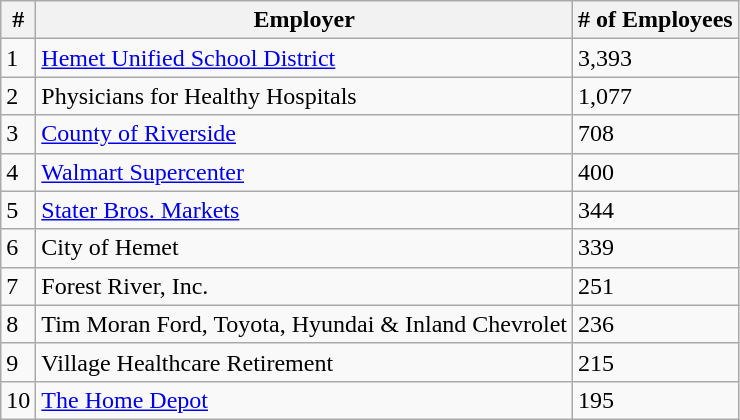<table class="wikitable">
<tr>
<th>#</th>
<th>Employer</th>
<th># of Employees</th>
</tr>
<tr>
<td>1</td>
<td><a href='#'>Hemet Unified School District</a></td>
<td>3,393</td>
</tr>
<tr>
<td>2</td>
<td>Physicians for Healthy Hospitals</td>
<td>1,077</td>
</tr>
<tr>
<td>3</td>
<td><a href='#'>County of Riverside</a></td>
<td>708</td>
</tr>
<tr>
<td>4</td>
<td><a href='#'>Walmart Supercenter</a></td>
<td>400</td>
</tr>
<tr>
<td>5</td>
<td><a href='#'>Stater Bros. Markets</a></td>
<td>344</td>
</tr>
<tr>
<td>6</td>
<td>City of Hemet</td>
<td>339</td>
</tr>
<tr>
<td>7</td>
<td>Forest River, Inc.</td>
<td>251</td>
</tr>
<tr>
<td>8</td>
<td>Tim Moran Ford, Toyota, Hyundai & Inland Chevrolet</td>
<td>236</td>
</tr>
<tr>
<td>9</td>
<td>Village Healthcare Retirement</td>
<td>215</td>
</tr>
<tr>
<td>10</td>
<td><a href='#'>The Home Depot</a></td>
<td>195</td>
</tr>
</table>
